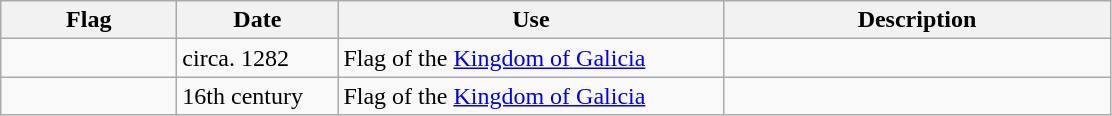<table class="wikitable">
<tr>
<th width="110">Flag</th>
<th width="100">Date</th>
<th width="250">Use</th>
<th width="250">Description</th>
</tr>
<tr>
<td></td>
<td>circa. 1282</td>
<td>Flag of the <a href='#'>Kingdom of Galicia</a></td>
</tr>
<tr>
<td></td>
<td>16th century</td>
<td>Flag of the <a href='#'>Kingdom of Galicia</a></td>
<td></td>
</tr>
</table>
